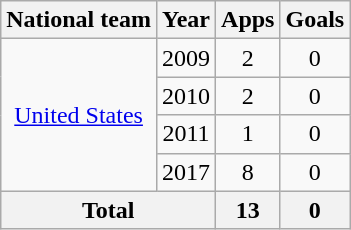<table class="wikitable" style="text-align:center">
<tr>
<th>National team</th>
<th>Year</th>
<th>Apps</th>
<th>Goals</th>
</tr>
<tr>
<td rowspan="4"><a href='#'>United States</a></td>
<td>2009</td>
<td>2</td>
<td>0</td>
</tr>
<tr>
<td>2010</td>
<td>2</td>
<td>0</td>
</tr>
<tr>
<td>2011</td>
<td>1</td>
<td>0</td>
</tr>
<tr>
<td>2017</td>
<td>8</td>
<td>0</td>
</tr>
<tr>
<th colspan="2">Total</th>
<th>13</th>
<th>0</th>
</tr>
</table>
